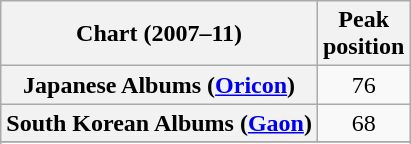<table class="wikitable sortable plainrowheaders" style="text-align:center">
<tr>
<th align="center">Chart (2007–11)</th>
<th align="center">Peak<br>position</th>
</tr>
<tr>
<th scope="row">Japanese Albums (<a href='#'>Oricon</a>)</th>
<td>76</td>
</tr>
<tr>
<th scope="row">South Korean Albums (<a href='#'>Gaon</a>)</th>
<td>68</td>
</tr>
<tr>
</tr>
<tr>
</tr>
<tr>
</tr>
</table>
